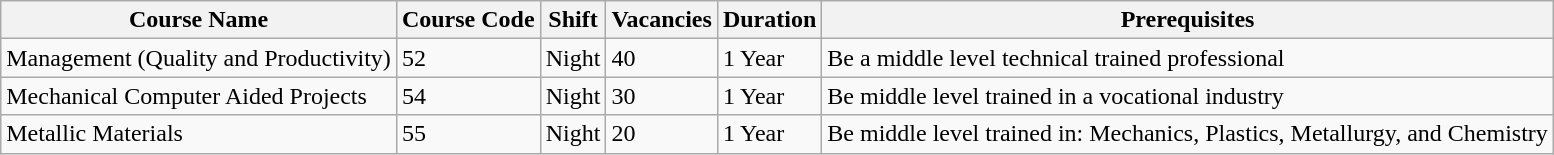<table class="wikitable">
<tr>
<th>Course Name</th>
<th>Course Code</th>
<th>Shift</th>
<th>Vacancies</th>
<th>Duration</th>
<th>Prerequisites</th>
</tr>
<tr>
<td>Management (Quality and Productivity)</td>
<td>52</td>
<td>Night</td>
<td>40</td>
<td>1 Year</td>
<td>Be a middle level technical trained professional</td>
</tr>
<tr>
<td>Mechanical Computer Aided Projects</td>
<td>54</td>
<td>Night</td>
<td>30</td>
<td>1 Year</td>
<td>Be middle level trained in a vocational industry</td>
</tr>
<tr>
<td>Metallic Materials</td>
<td>55</td>
<td>Night</td>
<td>20</td>
<td>1 Year</td>
<td>Be middle level trained in: Mechanics, Plastics, Metallurgy, and Chemistry</td>
</tr>
</table>
